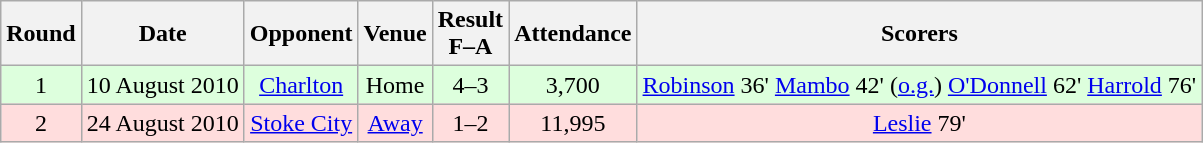<table class="wikitable" style="text-align:center">
<tr>
<th>Round</th>
<th>Date</th>
<th>Opponent</th>
<th>Venue</th>
<th>Result<br>F–A</th>
<th>Attendance</th>
<th>Scorers</th>
</tr>
<tr style="background: #ddffdd;">
<td>1</td>
<td>10 August 2010</td>
<td><a href='#'>Charlton</a></td>
<td>Home</td>
<td>4–3</td>
<td>3,700</td>
<td><a href='#'>Robinson</a> 36' <a href='#'>Mambo</a> 42' (<a href='#'>o.g.</a>) <a href='#'>O'Donnell</a> 62' <a href='#'>Harrold</a> 76'</td>
</tr>
<tr style="background: #ffdddd;">
<td>2</td>
<td>24 August 2010</td>
<td><a href='#'>Stoke City</a></td>
<td><a href='#'>Away</a></td>
<td>1–2</td>
<td>11,995</td>
<td><a href='#'>Leslie</a> 79'</td>
</tr>
</table>
